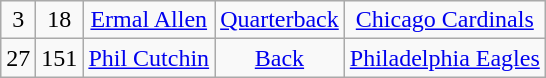<table class="wikitable" style="text-align:center">
<tr>
<td>3</td>
<td>18</td>
<td><a href='#'>Ermal Allen</a></td>
<td><a href='#'>Quarterback</a></td>
<td><a href='#'>Chicago Cardinals</a></td>
</tr>
<tr>
<td>27</td>
<td>151</td>
<td><a href='#'>Phil Cutchin</a></td>
<td><a href='#'>Back</a></td>
<td><a href='#'>Philadelphia Eagles</a></td>
</tr>
</table>
